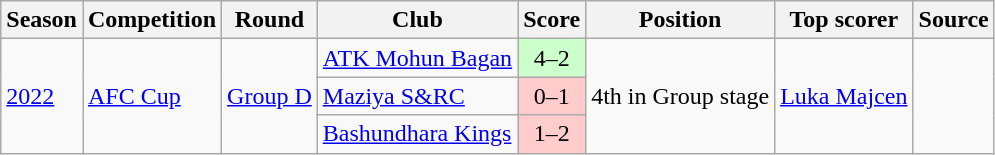<table class="wikitable">
<tr>
<th>Season</th>
<th>Competition</th>
<th>Round</th>
<th>Club</th>
<th>Score</th>
<th>Position</th>
<th>Top scorer</th>
<th>Source</th>
</tr>
<tr>
<td rowspan="3"><a href='#'>2022</a></td>
<td rowspan="3"><a href='#'>AFC Cup</a></td>
<td rowspan="3"><a href='#'>Group D</a></td>
<td> <a href='#'>ATK Mohun Bagan</a></td>
<td style="text-align:center;" bgcolor=#CFC>4–2</td>
<td rowspan="3">4th in Group stage</td>
<td rowspan="3"> <a href='#'>Luka Majcen</a><br></td>
<td rowspan="3"></td>
</tr>
<tr>
<td> <a href='#'>Maziya S&RC</a></td>
<td style="text-align:center;" bgcolor=#FCC>0–1</td>
</tr>
<tr>
<td> <a href='#'>Bashundhara Kings</a></td>
<td style="text-align:center;" bgcolor=#FCC>1–2</td>
</tr>
</table>
